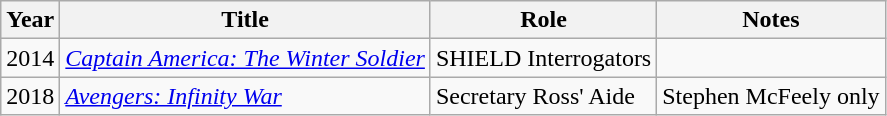<table class="wikitable">
<tr>
<th>Year</th>
<th>Title</th>
<th>Role</th>
<th>Notes</th>
</tr>
<tr>
<td>2014</td>
<td><em><a href='#'>Captain America: The Winter Soldier</a></em></td>
<td>SHIELD Interrogators</td>
<td></td>
</tr>
<tr>
<td>2018</td>
<td><em><a href='#'>Avengers: Infinity War</a></em></td>
<td>Secretary Ross' Aide</td>
<td>Stephen McFeely only</td>
</tr>
</table>
